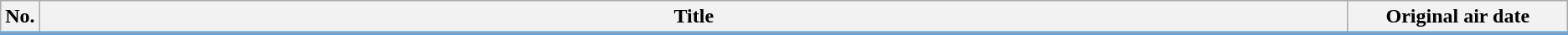<table class="wikitable">
<tr style="border-bottom: 3px solid #539FE1;">
<th style="width:1%;">No.</th>
<th>Title</th>
<th style="width:14%;">Original air date</th>
</tr>
<tr>
</tr>
</table>
